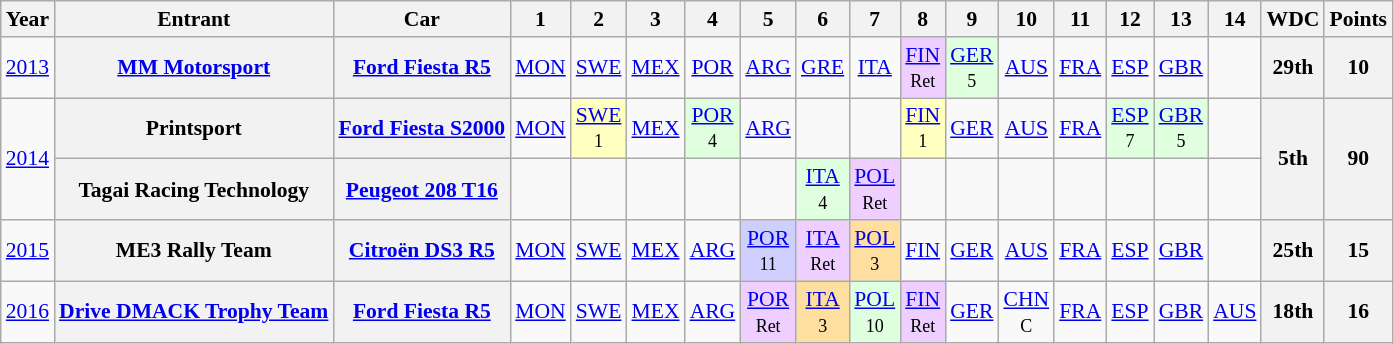<table class="wikitable" style="text-align:center; font-size:90%">
<tr>
<th>Year</th>
<th>Entrant</th>
<th>Car</th>
<th>1</th>
<th>2</th>
<th>3</th>
<th>4</th>
<th>5</th>
<th>6</th>
<th>7</th>
<th>8</th>
<th>9</th>
<th>10</th>
<th>11</th>
<th>12</th>
<th>13</th>
<th>14</th>
<th>WDC</th>
<th>Points</th>
</tr>
<tr>
<td><a href='#'>2013</a></td>
<th><a href='#'>MM Motorsport</a></th>
<th><a href='#'>Ford Fiesta R5</a></th>
<td><a href='#'>MON</a></td>
<td><a href='#'>SWE</a></td>
<td><a href='#'>MEX</a></td>
<td><a href='#'>POR</a></td>
<td><a href='#'>ARG</a></td>
<td><a href='#'>GRE</a></td>
<td><a href='#'>ITA</a></td>
<td style="background:#EFCFFF;"><a href='#'>FIN</a><br><small>Ret</small></td>
<td style="background:#DFFFDF;"><a href='#'>GER</a><br><small>5</small></td>
<td><a href='#'>AUS</a></td>
<td><a href='#'>FRA</a></td>
<td><a href='#'>ESP</a></td>
<td><a href='#'>GBR</a></td>
<td></td>
<th>29th</th>
<th>10</th>
</tr>
<tr>
<td rowspan=2><a href='#'>2014</a></td>
<th>Printsport</th>
<th><a href='#'>Ford Fiesta S2000</a></th>
<td><a href='#'>MON</a></td>
<td style="background:#ffffbf;"><a href='#'>SWE</a><br><small>1</small></td>
<td><a href='#'>MEX</a></td>
<td style="background:#DFFFDF;"><a href='#'>POR</a><br><small>4</small></td>
<td><a href='#'>ARG</a></td>
<td></td>
<td></td>
<td style="background:#ffffbf;"><a href='#'>FIN</a><br><small>1</small></td>
<td><a href='#'>GER</a></td>
<td><a href='#'>AUS</a></td>
<td><a href='#'>FRA</a></td>
<td style="background:#DFFFDF;"><a href='#'>ESP</a><br><small>7</small></td>
<td style="background:#DFFFDF;"><a href='#'>GBR</a><br><small>5</small></td>
<td></td>
<th rowspan=2>5th</th>
<th rowspan=2>90</th>
</tr>
<tr>
<th>Tagai Racing Technology</th>
<th><a href='#'>Peugeot 208 T16</a></th>
<td></td>
<td></td>
<td></td>
<td></td>
<td></td>
<td style="background:#DFFFDF;"><a href='#'>ITA</a><br><small>4</small></td>
<td style="background:#EFCFFF;"><a href='#'>POL</a><br><small>Ret</small></td>
<td></td>
<td></td>
<td></td>
<td></td>
<td></td>
<td></td>
<td></td>
</tr>
<tr>
<td><a href='#'>2015</a></td>
<th>ME3 Rally Team</th>
<th><a href='#'>Citroën DS3 R5</a></th>
<td><a href='#'>MON</a></td>
<td><a href='#'>SWE</a></td>
<td><a href='#'>MEX</a></td>
<td><a href='#'>ARG</a></td>
<td style="background:#CFCFFF;"><a href='#'>POR</a><br><small>11</small></td>
<td style="background:#EFCFFF;"><a href='#'>ITA</a><br><small>Ret</small></td>
<td style="background:#FFDF9F;"><a href='#'>POL</a><br><small>3</small></td>
<td><a href='#'>FIN</a></td>
<td><a href='#'>GER</a></td>
<td><a href='#'>AUS</a></td>
<td><a href='#'>FRA</a></td>
<td><a href='#'>ESP</a></td>
<td><a href='#'>GBR</a></td>
<td></td>
<th>25th</th>
<th>15</th>
</tr>
<tr>
<td><a href='#'>2016</a></td>
<th><a href='#'>Drive DMACK Trophy Team</a></th>
<th><a href='#'>Ford Fiesta R5</a></th>
<td><a href='#'>MON</a></td>
<td><a href='#'>SWE</a></td>
<td><a href='#'>MEX</a></td>
<td><a href='#'>ARG</a></td>
<td style="background:#EFCFFF;"><a href='#'>POR</a><br><small>Ret</small></td>
<td style="background:#FFDF9F;"><a href='#'>ITA</a><br><small>3</small></td>
<td style="background:#DFFFDF;"><a href='#'>POL</a><br><small>10</small></td>
<td style="background:#EFCFFF;"><a href='#'>FIN</a><br><small>Ret</small></td>
<td><a href='#'>GER</a></td>
<td><a href='#'>CHN</a><br><small>C</small></td>
<td><a href='#'>FRA</a></td>
<td><a href='#'>ESP</a></td>
<td><a href='#'>GBR</a></td>
<td><a href='#'>AUS</a></td>
<th>18th</th>
<th>16</th>
</tr>
</table>
